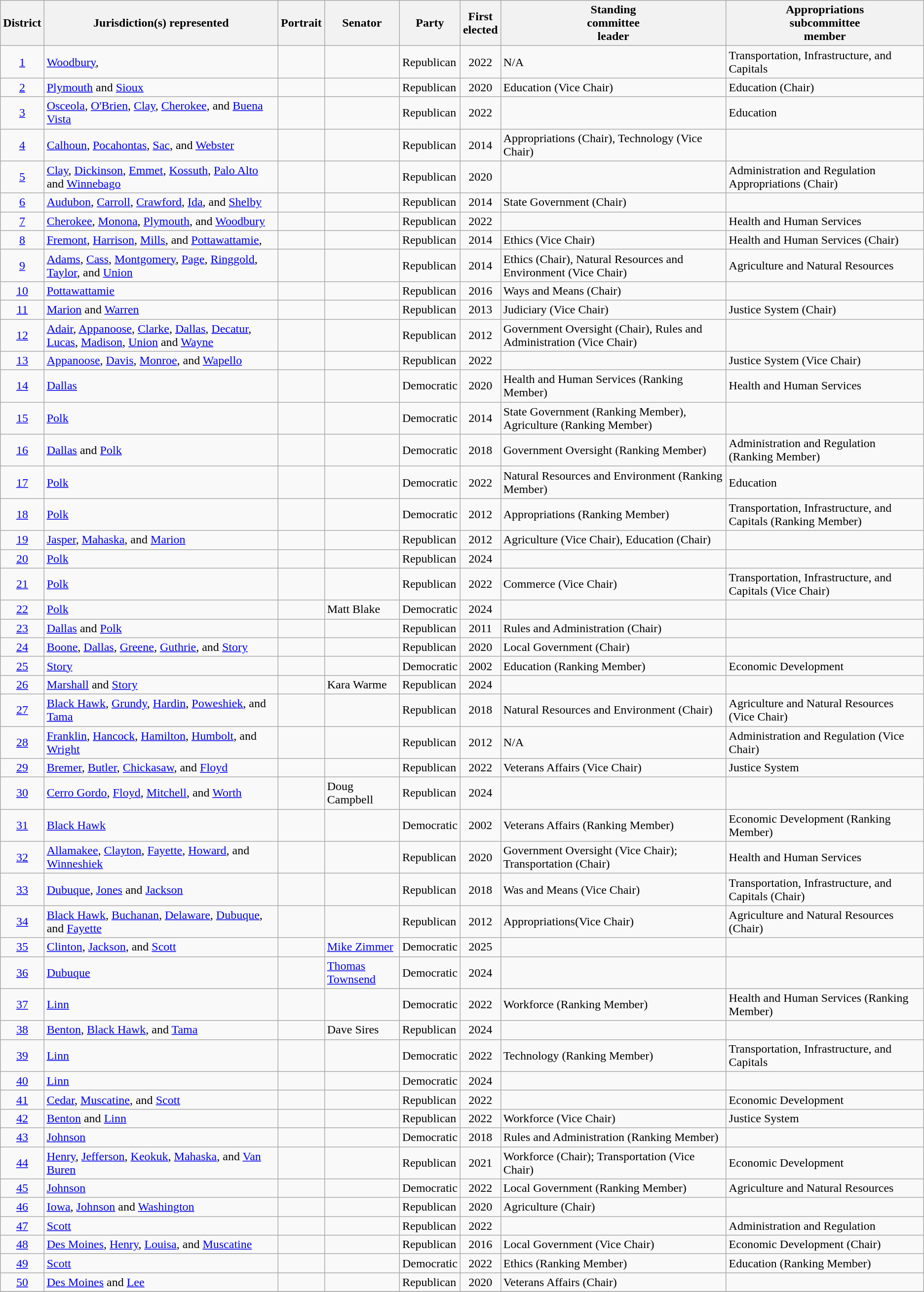<table class="sortable wikitable">
<tr>
<th scope=col>District<br></th>
<th scope=col>Jurisdiction(s) represented<br></th>
<th scope=col class="unsortable">Portrait<br></th>
<th scope=col>Senator<br></th>
<th scope=col>Party<br></th>
<th scope=col>First<br>elected<br></th>
<th scope=col>Standing<br>committee<br>leader<br></th>
<th scope=col>Appropriations<br>subcommittee<br>member<br></th>
</tr>
<tr scope=row >
<td align="center"><a href='#'>1</a></td>
<td><a href='#'>Woodbury</a>,</td>
<td align="center"></td>
<td></td>
<td>Republican</td>
<td align="center">2022</td>
<td>N/A</td>
<td>Transportation, Infrastructure, and Capitals</td>
</tr>
<tr scope=row >
<td align="center"><a href='#'>2</a></td>
<td><a href='#'>Plymouth</a> and <a href='#'>Sioux</a></td>
<td align="center"></td>
<td></td>
<td>Republican</td>
<td align="center">2020</td>
<td>Education (Vice Chair)</td>
<td>Education (Chair)</td>
</tr>
<tr scope=row >
<td align="center"><a href='#'>3</a></td>
<td><a href='#'>Osceola</a>, <a href='#'>O'Brien</a>, <a href='#'>Clay</a>, <a href='#'>Cherokee</a>, and <a href='#'>Buena Vista</a></td>
<td align="center"></td>
<td></td>
<td>Republican</td>
<td align="center">2022</td>
<td></td>
<td>Education</td>
</tr>
<tr scope=row >
<td align="center"><a href='#'>4</a></td>
<td><a href='#'>Calhoun</a>, <a href='#'>Pocahontas</a>, <a href='#'>Sac</a>, and <a href='#'>Webster</a></td>
<td align="center"></td>
<td></td>
<td>Republican</td>
<td align="center">2014</td>
<td>Appropriations (Chair), Technology (Vice Chair)</td>
<td></td>
</tr>
<tr scope=row >
<td align="center"><a href='#'>5</a></td>
<td><a href='#'>Clay</a>, <a href='#'>Dickinson</a>, <a href='#'>Emmet</a>, <a href='#'>Kossuth</a>, <a href='#'>Palo Alto</a> and <a href='#'>Winnebago</a></td>
<td align="center"></td>
<td></td>
<td>Republican</td>
<td align="center">2020</td>
<td></td>
<td>Administration and Regulation Appropriations (Chair)</td>
</tr>
<tr scope=row >
<td align="center"><a href='#'>6</a></td>
<td><a href='#'>Audubon</a>, <a href='#'>Carroll</a>, <a href='#'>Crawford</a>, <a href='#'>Ida</a>, and <a href='#'>Shelby</a></td>
<td align="center"></td>
<td></td>
<td>Republican</td>
<td align="center">2014</td>
<td>State Government (Chair)</td>
<td></td>
</tr>
<tr scope=row >
<td align="center"><a href='#'>7</a></td>
<td><a href='#'>Cherokee</a>, <a href='#'>Monona</a>, <a href='#'>Plymouth</a>, and <a href='#'>Woodbury</a></td>
<td align="center"></td>
<td></td>
<td>Republican</td>
<td align="center">2022</td>
<td></td>
<td>Health and Human Services</td>
</tr>
<tr scope=row >
<td align="center"><a href='#'>8</a></td>
<td><a href='#'>Fremont</a>, <a href='#'>Harrison</a>, <a href='#'>Mills</a>, and <a href='#'>Pottawattamie</a>,</td>
<td align="center"></td>
<td></td>
<td>Republican</td>
<td align="center">2014</td>
<td>Ethics (Vice Chair)</td>
<td>Health and Human Services (Chair)</td>
</tr>
<tr scope=row >
<td align="center"><a href='#'>9</a></td>
<td><a href='#'>Adams</a>, <a href='#'>Cass</a>, <a href='#'>Montgomery</a>, <a href='#'>Page</a>, <a href='#'>Ringgold</a>, <a href='#'>Taylor</a>, and <a href='#'>Union</a></td>
<td align="center"></td>
<td></td>
<td>Republican</td>
<td align="center">2014</td>
<td>Ethics (Chair), Natural Resources and Environment (Vice Chair)</td>
<td>Agriculture and Natural Resources</td>
</tr>
<tr scope=row >
<td align="center"><a href='#'>10</a></td>
<td><a href='#'>Pottawattamie</a></td>
<td align="center"></td>
<td></td>
<td>Republican</td>
<td align="center">2016</td>
<td>Ways and Means (Chair)</td>
<td></td>
</tr>
<tr scope=row >
<td align="center"><a href='#'>11</a></td>
<td><a href='#'>Marion</a> and <a href='#'>Warren</a></td>
<td align="center"></td>
<td></td>
<td>Republican</td>
<td align="center">2013</td>
<td>Judiciary (Vice Chair)</td>
<td>Justice System (Chair)</td>
</tr>
<tr scope=row >
<td align="center"><a href='#'>12</a></td>
<td><a href='#'>Adair</a>, <a href='#'>Appanoose</a>, <a href='#'>Clarke</a>, <a href='#'>Dallas</a>, <a href='#'>Decatur</a>, <a href='#'>Lucas</a>, <a href='#'>Madison</a>, <a href='#'>Union</a> and <a href='#'>Wayne</a></td>
<td align="center"></td>
<td></td>
<td>Republican</td>
<td align="center">2012</td>
<td>Government Oversight (Chair), Rules and Administration (Vice Chair)</td>
<td></td>
</tr>
<tr scope=row >
<td align="center"><a href='#'>13</a></td>
<td><a href='#'>Appanoose</a>, <a href='#'>Davis</a>, <a href='#'>Monroe</a>, and <a href='#'>Wapello</a></td>
<td align="center"></td>
<td></td>
<td>Republican</td>
<td align="center">2022</td>
<td></td>
<td>Justice System (Vice Chair)</td>
</tr>
<tr scope=row >
<td align="center"><a href='#'>14</a></td>
<td><a href='#'>Dallas</a></td>
<td align="center"></td>
<td></td>
<td>Democratic</td>
<td align="center">2020</td>
<td>Health and Human Services (Ranking Member)</td>
<td>Health and Human Services</td>
</tr>
<tr scope=row >
<td align="center"><a href='#'>15</a></td>
<td><a href='#'>Polk</a></td>
<td align="center"></td>
<td></td>
<td>Democratic</td>
<td align="center">2014</td>
<td>State Government (Ranking Member), Agriculture (Ranking Member)</td>
<td></td>
</tr>
<tr scope=row >
<td align="center"><a href='#'>16</a></td>
<td><a href='#'>Dallas</a> and <a href='#'>Polk</a></td>
<td align="center"></td>
<td></td>
<td>Democratic</td>
<td align="center">2018</td>
<td>Government Oversight (Ranking Member)</td>
<td>Administration and Regulation (Ranking Member)</td>
</tr>
<tr scope=row >
<td align="center"><a href='#'>17</a></td>
<td><a href='#'>Polk</a></td>
<td align="center"></td>
<td></td>
<td>Democratic</td>
<td align="center">2022</td>
<td>Natural Resources and Environment (Ranking Member)</td>
<td>Education</td>
</tr>
<tr scope=row >
<td align="center"><a href='#'>18</a></td>
<td><a href='#'>Polk</a></td>
<td align="center"></td>
<td></td>
<td>Democratic</td>
<td align="center">2012</td>
<td>Appropriations (Ranking Member)</td>
<td>Transportation, Infrastructure, and Capitals (Ranking Member)</td>
</tr>
<tr scope=row >
<td align="center"><a href='#'>19</a></td>
<td><a href='#'>Jasper</a>, <a href='#'>Mahaska</a>, and <a href='#'>Marion</a></td>
<td align="center"></td>
<td></td>
<td>Republican</td>
<td align="center">2012</td>
<td>Agriculture (Vice Chair), Education (Chair)</td>
<td></td>
</tr>
<tr scope=row >
<td align="center"><a href='#'>20</a></td>
<td><a href='#'>Polk</a></td>
<td align="center"></td>
<td></td>
<td>Republican</td>
<td align="center">2024</td>
<td></td>
<td></td>
</tr>
<tr scope=row >
<td align="center"><a href='#'>21</a></td>
<td><a href='#'>Polk</a></td>
<td align="center"></td>
<td></td>
<td>Republican</td>
<td align="center">2022</td>
<td>Commerce (Vice Chair)</td>
<td>Transportation, Infrastructure, and Capitals (Vice Chair)</td>
</tr>
<tr scope=row >
<td align="center"><a href='#'>22</a></td>
<td><a href='#'>Polk</a></td>
<td align="center"></td>
<td>Matt Blake</td>
<td>Democratic</td>
<td align="center">2024</td>
<td></td>
<td></td>
</tr>
<tr scope=row >
<td align="center"><a href='#'>23</a></td>
<td><a href='#'>Dallas</a> and <a href='#'>Polk</a></td>
<td align="center"></td>
<td></td>
<td>Republican</td>
<td align="center">2011</td>
<td>Rules and Administration (Chair)</td>
<td></td>
</tr>
<tr scope=row >
<td align="center"><a href='#'>24</a></td>
<td><a href='#'>Boone</a>, <a href='#'>Dallas</a>, <a href='#'>Greene</a>, <a href='#'>Guthrie</a>, and <a href='#'>Story</a></td>
<td align="center"></td>
<td></td>
<td>Republican</td>
<td align="center">2020</td>
<td>Local Government (Chair)</td>
<td></td>
</tr>
<tr scope=row >
<td align="center"><a href='#'>25</a></td>
<td><a href='#'>Story</a></td>
<td align="center"></td>
<td></td>
<td>Democratic</td>
<td align="center">2002</td>
<td>Education (Ranking Member)</td>
<td>Economic Development</td>
</tr>
<tr scope=row >
<td align="center"><a href='#'>26</a></td>
<td><a href='#'>Marshall</a> and <a href='#'>Story</a></td>
<td align="center"></td>
<td>Kara Warme</td>
<td>Republican</td>
<td align="center">2024</td>
<td></td>
<td></td>
</tr>
<tr scope=row >
<td align="center"><a href='#'>27</a></td>
<td><a href='#'>Black Hawk</a>, <a href='#'>Grundy</a>, <a href='#'>Hardin</a>, <a href='#'>Poweshiek</a>, and <a href='#'>Tama</a></td>
<td align="center"></td>
<td></td>
<td>Republican</td>
<td align="center">2018</td>
<td>Natural Resources and Environment (Chair)</td>
<td>Agriculture and Natural Resources (Vice Chair)</td>
</tr>
<tr scope=row >
<td align="center"><a href='#'>28</a></td>
<td><a href='#'>Franklin</a>, <a href='#'>Hancock</a>, <a href='#'>Hamilton</a>, <a href='#'>Humbolt</a>, and <a href='#'>Wright</a></td>
<td align="center"></td>
<td></td>
<td>Republican</td>
<td align="center">2012</td>
<td>N/A</td>
<td>Administration and Regulation (Vice Chair)</td>
</tr>
<tr scope=row >
<td align="center"><a href='#'>29</a></td>
<td><a href='#'>Bremer</a>, <a href='#'>Butler</a>, <a href='#'>Chickasaw</a>, and <a href='#'>Floyd</a></td>
<td align="center"></td>
<td></td>
<td>Republican</td>
<td align="center">2022</td>
<td>Veterans Affairs (Vice Chair)</td>
<td>Justice System</td>
</tr>
<tr scope=row >
<td align="center"><a href='#'>30</a></td>
<td><a href='#'>Cerro Gordo</a>, <a href='#'>Floyd</a>,  <a href='#'>Mitchell</a>, and <a href='#'>Worth</a></td>
<td align="center"></td>
<td>Doug Campbell</td>
<td>Republican</td>
<td align="center">2024</td>
<td></td>
<td></td>
</tr>
<tr scope=row >
<td align="center"><a href='#'>31</a></td>
<td><a href='#'>Black Hawk</a></td>
<td align="center"></td>
<td></td>
<td>Democratic</td>
<td align="center">2002</td>
<td>Veterans Affairs (Ranking Member)</td>
<td>Economic Development (Ranking Member)</td>
</tr>
<tr scope=row >
<td align="center"><a href='#'>32</a></td>
<td><a href='#'>Allamakee</a>, <a href='#'>Clayton</a>, <a href='#'>Fayette</a>, <a href='#'>Howard</a>, and <a href='#'>Winneshiek</a></td>
<td align="center"></td>
<td></td>
<td>Republican</td>
<td align="center">2020</td>
<td>Government Oversight (Vice Chair); Transportation (Chair)</td>
<td>Health and Human Services</td>
</tr>
<tr scope=row >
<td align="center"><a href='#'>33</a></td>
<td><a href='#'>Dubuque</a>, <a href='#'>Jones</a> and <a href='#'>Jackson</a></td>
<td align="center"></td>
<td></td>
<td>Republican</td>
<td align="center">2018</td>
<td>Was and Means (Vice Chair)</td>
<td>Transportation, Infrastructure, and Capitals (Chair)</td>
</tr>
<tr scope=row >
<td align="center"><a href='#'>34</a></td>
<td><a href='#'>Black Hawk</a>, <a href='#'>Buchanan</a>, <a href='#'>Delaware</a>, <a href='#'>Dubuque</a>, and <a href='#'>Fayette</a></td>
<td align="center"></td>
<td></td>
<td>Republican</td>
<td align="center">2012</td>
<td>Appropriations(Vice Chair)</td>
<td>Agriculture and Natural Resources (Chair)</td>
</tr>
<tr scope=row >
<td align="center"><a href='#'>35</a></td>
<td><a href='#'>Clinton</a>, <a href='#'>Jackson</a>, and <a href='#'>Scott</a></td>
<td align="center"></td>
<td><a href='#'>Mike Zimmer</a></td>
<td>Democratic</td>
<td align="center">2025</td>
<td></td>
<td></td>
</tr>
<tr scope=row >
<td align="center"><a href='#'>36</a></td>
<td><a href='#'>Dubuque</a></td>
<td align="center"></td>
<td><a href='#'>Thomas Townsend</a></td>
<td>Democratic</td>
<td align="center">2024</td>
<td></td>
<td></td>
</tr>
<tr scope=row >
<td align="center"><a href='#'>37</a></td>
<td><a href='#'>Linn</a></td>
<td align="center"></td>
<td></td>
<td>Democratic</td>
<td align="center">2022</td>
<td>Workforce (Ranking Member)</td>
<td>Health and Human Services (Ranking Member)</td>
</tr>
<tr scope=row >
<td align="center"><a href='#'>38</a></td>
<td><a href='#'>Benton</a>, <a href='#'>Black Hawk</a>, and <a href='#'>Tama</a></td>
<td align="center"></td>
<td>Dave Sires</td>
<td>Republican</td>
<td align="center">2024</td>
<td></td>
<td></td>
</tr>
<tr scope=row >
<td align="center"><a href='#'>39</a></td>
<td><a href='#'>Linn</a></td>
<td align="center"></td>
<td></td>
<td>Democratic</td>
<td align="center">2022</td>
<td>Technology (Ranking Member)</td>
<td>Transportation, Infrastructure, and Capitals</td>
</tr>
<tr scope=row >
<td align="center"><a href='#'>40</a></td>
<td><a href='#'>Linn</a></td>
<td align="center"></td>
<td></td>
<td>Democratic</td>
<td align="center">2024</td>
<td></td>
<td></td>
</tr>
<tr scope=row >
<td align="center"><a href='#'>41</a></td>
<td><a href='#'>Cedar</a>, <a href='#'>Muscatine</a>, and <a href='#'>Scott</a></td>
<td align="center"></td>
<td></td>
<td>Republican</td>
<td align="center">2022</td>
<td></td>
<td>Economic Development</td>
</tr>
<tr scope=row >
<td align="center"><a href='#'>42</a></td>
<td><a href='#'>Benton</a> and <a href='#'>Linn</a></td>
<td align="center"></td>
<td></td>
<td>Republican</td>
<td align="center">2022</td>
<td>Workforce (Vice Chair)</td>
<td>Justice System</td>
</tr>
<tr scope=row >
<td align="center"><a href='#'>43</a></td>
<td><a href='#'>Johnson</a></td>
<td align="center"></td>
<td></td>
<td>Democratic</td>
<td align="center">2018</td>
<td>Rules and Administration (Ranking Member)</td>
<td></td>
</tr>
<tr scope=row >
<td align="center"><a href='#'>44</a></td>
<td><a href='#'>Henry</a>, <a href='#'>Jefferson</a>, <a href='#'>Keokuk</a>, <a href='#'>Mahaska</a>, and <a href='#'>Van Buren</a></td>
<td align="center"></td>
<td></td>
<td>Republican</td>
<td align="center">2021</td>
<td>Workforce (Chair); Transportation (Vice Chair)</td>
<td>Economic Development</td>
</tr>
<tr scope=row >
<td align="center"><a href='#'>45</a></td>
<td><a href='#'>Johnson</a></td>
<td align="center"></td>
<td></td>
<td>Democratic</td>
<td align="center">2022</td>
<td>Local Government (Ranking Member)</td>
<td>Agriculture and Natural Resources</td>
</tr>
<tr scope=row >
<td align="center"><a href='#'>46</a></td>
<td><a href='#'>Iowa</a>, <a href='#'>Johnson</a> and <a href='#'>Washington</a></td>
<td align="center"></td>
<td></td>
<td>Republican</td>
<td align="center">2020</td>
<td>Agriculture (Chair)</td>
<td></td>
</tr>
<tr scope=row >
<td align="center"><a href='#'>47</a></td>
<td><a href='#'>Scott</a></td>
<td align="center"></td>
<td></td>
<td>Republican</td>
<td align="center">2022</td>
<td></td>
<td>Administration and Regulation</td>
</tr>
<tr scope=row >
<td align="center"><a href='#'>48</a></td>
<td><a href='#'>Des Moines</a>, <a href='#'>Henry</a>, <a href='#'>Louisa</a>, and <a href='#'>Muscatine</a></td>
<td align="center"></td>
<td></td>
<td>Republican</td>
<td align="center">2016</td>
<td>Local Government (Vice Chair)</td>
<td>Economic Development (Chair)</td>
</tr>
<tr scope=row >
<td align="center"><a href='#'>49</a></td>
<td><a href='#'>Scott</a></td>
<td align="center"></td>
<td></td>
<td>Democratic</td>
<td align="center">2022</td>
<td>Ethics (Ranking Member)</td>
<td>Education (Ranking Member)</td>
</tr>
<tr scope=row >
<td align="center"><a href='#'>50</a></td>
<td><a href='#'>Des Moines</a> and  <a href='#'>Lee</a></td>
<td align="center"></td>
<td></td>
<td>Republican</td>
<td align="center">2020</td>
<td>Veterans Affairs (Chair)</td>
<td></td>
</tr>
<tr>
</tr>
</table>
